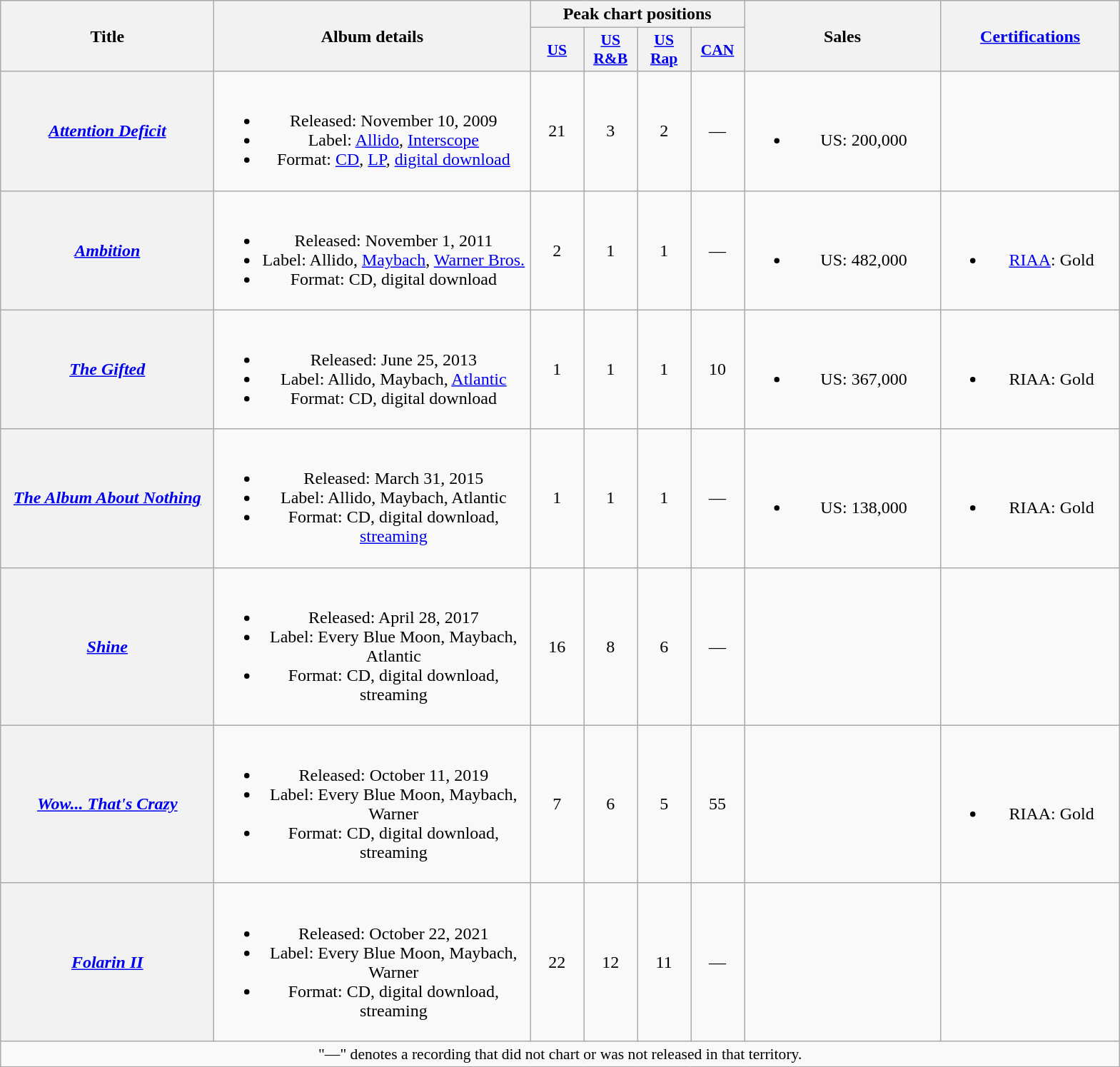<table class="wikitable plainrowheaders" style="text-align:center;">
<tr>
<th scope="col" rowspan="2" style="width:12em;">Title</th>
<th scope="col" rowspan="2" style="width:18em;">Album details</th>
<th scope="col" colspan="4">Peak chart positions</th>
<th rowspan="2" scope="col" style="width:11em;">Sales</th>
<th scope="col" rowspan="2" style="width:10em;"><a href='#'>Certifications</a></th>
</tr>
<tr>
<th scope="col" style="width:3em;font-size:90%;"><a href='#'>US</a><br></th>
<th scope="col" style="width:3em;font-size:90%;"><a href='#'>US R&B</a><br></th>
<th scope="col" style="width:3em;font-size:90%;"><a href='#'>US Rap</a><br></th>
<th scope="col" style="width:3em;font-size:90%;"><a href='#'>CAN</a><br></th>
</tr>
<tr>
<th scope="row"><em><a href='#'>Attention Deficit</a></em></th>
<td><br><ul><li>Released: November 10, 2009</li><li>Label: <a href='#'>Allido</a>, <a href='#'>Interscope</a></li><li>Format: <a href='#'>CD</a>, <a href='#'>LP</a>, <a href='#'>digital download</a></li></ul></td>
<td>21</td>
<td>3</td>
<td>2</td>
<td>—</td>
<td><br><ul><li>US: 200,000</li></ul></td>
<td></td>
</tr>
<tr>
<th scope="row"><em><a href='#'>Ambition</a></em></th>
<td><br><ul><li>Released: November 1, 2011</li><li>Label: Allido, <a href='#'>Maybach</a>, <a href='#'>Warner Bros.</a></li><li>Format: CD, digital download</li></ul></td>
<td>2</td>
<td>1</td>
<td>1</td>
<td>—</td>
<td><br><ul><li>US: 482,000</li></ul></td>
<td><br><ul><li><a href='#'>RIAA</a>: Gold</li></ul></td>
</tr>
<tr>
<th scope="row"><em><a href='#'>The Gifted</a></em></th>
<td><br><ul><li>Released: June 25, 2013</li><li>Label: Allido, Maybach, <a href='#'>Atlantic</a></li><li>Format: CD, digital download</li></ul></td>
<td>1</td>
<td>1</td>
<td>1</td>
<td>10</td>
<td><br><ul><li>US: 367,000</li></ul></td>
<td><br><ul><li>RIAA: Gold</li></ul></td>
</tr>
<tr>
<th scope="row"><em><a href='#'>The Album About Nothing</a></em></th>
<td><br><ul><li>Released: March 31, 2015</li><li>Label: Allido, Maybach, Atlantic</li><li>Format: CD, digital download, <a href='#'>streaming</a></li></ul></td>
<td>1</td>
<td>1</td>
<td>1</td>
<td>—</td>
<td><br><ul><li>US: 138,000</li></ul></td>
<td><br><ul><li>RIAA: Gold</li></ul></td>
</tr>
<tr>
<th scope="row"><em><a href='#'>Shine</a></em></th>
<td><br><ul><li>Released: April 28, 2017</li><li>Label: Every Blue Moon, Maybach, Atlantic</li><li>Format: CD, digital download, streaming</li></ul></td>
<td>16</td>
<td>8</td>
<td>6</td>
<td>—</td>
<td></td>
<td></td>
</tr>
<tr>
<th scope="row"><em><a href='#'>Wow... That's Crazy</a></em></th>
<td><br><ul><li>Released: October 11, 2019</li><li>Label: Every Blue Moon, Maybach, Warner</li><li>Format: CD, digital download, streaming</li></ul></td>
<td>7</td>
<td>6</td>
<td>5</td>
<td>55</td>
<td></td>
<td><br><ul><li>RIAA: Gold</li></ul></td>
</tr>
<tr>
<th scope="row"><em><a href='#'>Folarin II</a></em></th>
<td><br><ul><li>Released: October 22, 2021</li><li>Label: Every Blue Moon, Maybach, Warner</li><li>Format: CD, digital download, streaming</li></ul></td>
<td>22</td>
<td>12</td>
<td>11</td>
<td>—</td>
<td></td>
<td></td>
</tr>
<tr>
<td colspan="14" style="font-size:90%">"—" denotes a recording that did not chart or was not released in that territory.</td>
</tr>
</table>
